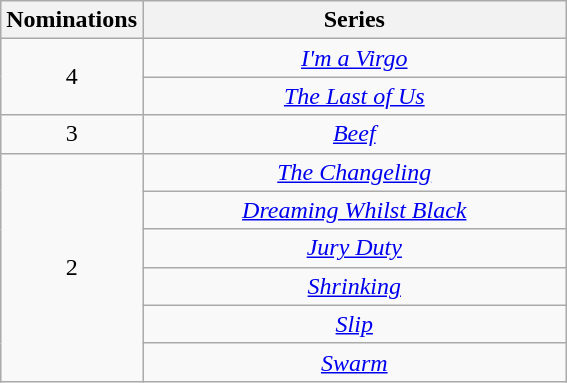<table class="wikitable" rowspan=2 border=2 style="text-align:center;">
<tr>
<th scope="col" width="50">Nominations</th>
<th scope="col" width="275">Series</th>
</tr>
<tr>
<td rowspan="2">4</td>
<td><em><a href='#'>I'm a Virgo</a></em></td>
</tr>
<tr>
<td><em><a href='#'>The Last of Us</a></em></td>
</tr>
<tr>
<td>3</td>
<td><em><a href='#'>Beef</a></em></td>
</tr>
<tr>
<td rowspan="6">2</td>
<td><em><a href='#'>The Changeling</a></em></td>
</tr>
<tr>
<td><em><a href='#'>Dreaming Whilst Black</a></em></td>
</tr>
<tr>
<td><em><a href='#'>Jury Duty</a></em></td>
</tr>
<tr>
<td><em><a href='#'>Shrinking</a></em></td>
</tr>
<tr>
<td><em><a href='#'>Slip</a></em></td>
</tr>
<tr>
<td><em><a href='#'>Swarm</a></em></td>
</tr>
</table>
